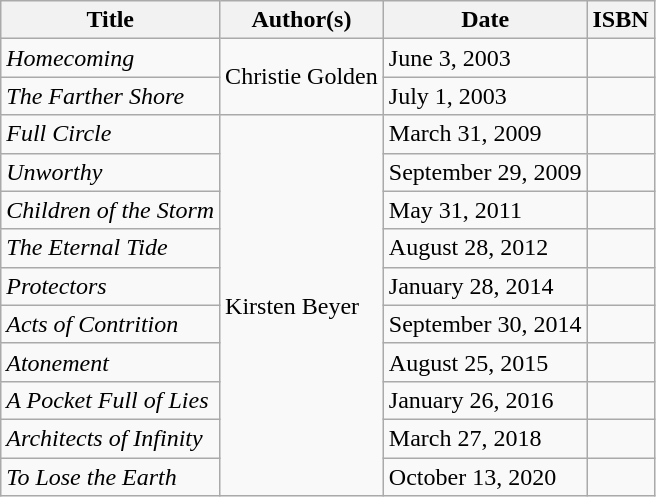<table class="wikitable">
<tr>
<th>Title</th>
<th>Author(s)</th>
<th>Date</th>
<th>ISBN</th>
</tr>
<tr>
<td><em>Homecoming</em></td>
<td rowspan="2">Christie Golden</td>
<td>June 3, 2003</td>
<td></td>
</tr>
<tr>
<td><em>The Farther Shore</em></td>
<td>July 1, 2003</td>
<td></td>
</tr>
<tr>
<td><em>Full Circle</em></td>
<td rowspan="10">Kirsten Beyer</td>
<td>March 31, 2009</td>
<td></td>
</tr>
<tr>
<td><em>Unworthy</em></td>
<td>September 29, 2009</td>
<td></td>
</tr>
<tr>
<td><em>Children of the Storm</em></td>
<td>May 31, 2011</td>
<td></td>
</tr>
<tr>
<td><em>The Eternal Tide</em></td>
<td>August 28, 2012</td>
<td></td>
</tr>
<tr>
<td><em>Protectors</em></td>
<td>January 28, 2014</td>
<td></td>
</tr>
<tr>
<td><em>Acts of Contrition</em></td>
<td>September 30, 2014</td>
<td></td>
</tr>
<tr>
<td><em>Atonement</em></td>
<td>August 25, 2015</td>
<td></td>
</tr>
<tr>
<td><em>A Pocket Full of Lies</em></td>
<td>January 26, 2016</td>
<td></td>
</tr>
<tr>
<td><em>Architects of Infinity</em></td>
<td>March 27, 2018</td>
<td></td>
</tr>
<tr>
<td><em>To Lose the Earth</em></td>
<td>October 13, 2020</td>
<td></td>
</tr>
</table>
